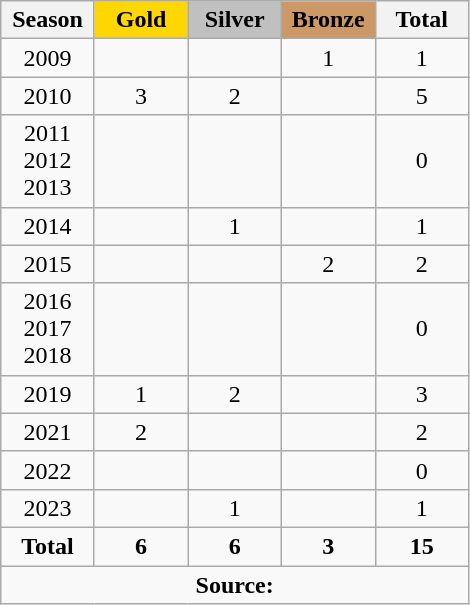<table class="wikitable" style="text-align:center;">
<tr>
<th width = "55">Season</th>
<th width = "55" style="background: gold;">Gold</th>
<th width = "55" style="background: silver;">Silver</th>
<th width = "55" style="background: #cc9966;">Bronze</th>
<th width = "55">Total</th>
</tr>
<tr>
<td>2009</td>
<td></td>
<td></td>
<td>1</td>
<td>1</td>
</tr>
<tr>
<td>2010</td>
<td>3</td>
<td>2</td>
<td></td>
<td>5</td>
</tr>
<tr>
<td>2011<br> 2012<br> 2013</td>
<td></td>
<td></td>
<td></td>
<td>0</td>
</tr>
<tr>
<td>2014</td>
<td></td>
<td>1</td>
<td></td>
<td>1</td>
</tr>
<tr>
<td>2015</td>
<td></td>
<td></td>
<td>2</td>
<td>2</td>
</tr>
<tr>
<td>2016<br> 2017<br> 2018</td>
<td></td>
<td></td>
<td></td>
<td>0</td>
</tr>
<tr>
<td>2019</td>
<td>1</td>
<td>2</td>
<td></td>
<td>3</td>
</tr>
<tr>
<td>2021</td>
<td>2</td>
<td></td>
<td></td>
<td>2</td>
</tr>
<tr>
<td>2022</td>
<td></td>
<td></td>
<td></td>
<td>0</td>
</tr>
<tr>
<td>2023</td>
<td></td>
<td>1</td>
<td></td>
<td>1</td>
</tr>
<tr>
<td><strong>Total</strong></td>
<td><strong>6</strong></td>
<td><strong>6</strong></td>
<td><strong>3</strong></td>
<td><strong>15</strong></td>
</tr>
<tr>
<td colspan="5" style="text-align: center;"><strong>Source:</strong></td>
</tr>
</table>
